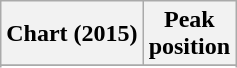<table class="wikitable sortable plainrowheaders" style="text-align:center">
<tr>
<th scope="col">Chart (2015)</th>
<th scope="col">Peak<br>position</th>
</tr>
<tr>
</tr>
<tr>
</tr>
</table>
